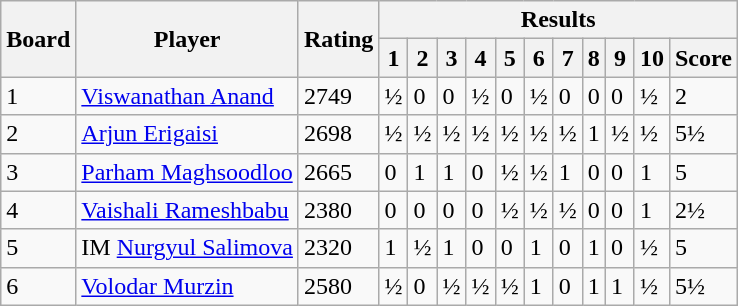<table class="wikitable">
<tr>
<th rowspan="2">Board</th>
<th rowspan="2">Player</th>
<th rowspan="2">Rating</th>
<th colspan="11">Results</th>
</tr>
<tr>
<th>1</th>
<th>2</th>
<th>3</th>
<th>4</th>
<th>5</th>
<th>6</th>
<th>7</th>
<th>8</th>
<th>9</th>
<th>10</th>
<th>Score</th>
</tr>
<tr>
<td>1</td>
<td> <a href='#'>Viswanathan Anand</a></td>
<td>2749</td>
<td>½</td>
<td>0</td>
<td>0</td>
<td>½</td>
<td>0</td>
<td>½</td>
<td>0</td>
<td>0</td>
<td>0</td>
<td>½</td>
<td>2</td>
</tr>
<tr>
<td>2</td>
<td> <a href='#'>Arjun Erigaisi</a></td>
<td>2698</td>
<td>½</td>
<td>½</td>
<td>½</td>
<td>½</td>
<td>½</td>
<td>½</td>
<td>½</td>
<td>1</td>
<td>½</td>
<td>½</td>
<td>5½</td>
</tr>
<tr>
<td>3</td>
<td> <a href='#'>Parham Maghsoodloo</a></td>
<td>2665</td>
<td>0</td>
<td>1</td>
<td>1</td>
<td>0</td>
<td>½</td>
<td>½</td>
<td>1</td>
<td>0</td>
<td>0</td>
<td>1</td>
<td>5</td>
</tr>
<tr>
<td>4</td>
<td> <a href='#'>Vaishali Rameshbabu</a></td>
<td>2380</td>
<td>0</td>
<td>0</td>
<td>0</td>
<td>0</td>
<td>½</td>
<td>½</td>
<td>½</td>
<td>0</td>
<td>0</td>
<td>1</td>
<td>2½</td>
</tr>
<tr>
<td>5</td>
<td> IM <a href='#'>Nurgyul Salimova</a></td>
<td>2320</td>
<td>1</td>
<td>½</td>
<td>1</td>
<td>0</td>
<td>0</td>
<td>1</td>
<td>0</td>
<td>1</td>
<td>0</td>
<td>½</td>
<td>5</td>
</tr>
<tr>
<td>6</td>
<td> <a href='#'>Volodar Murzin</a></td>
<td>2580</td>
<td>½</td>
<td>0</td>
<td>½</td>
<td>½</td>
<td>½</td>
<td>1</td>
<td>0</td>
<td>1</td>
<td>1</td>
<td>½</td>
<td>5½</td>
</tr>
</table>
